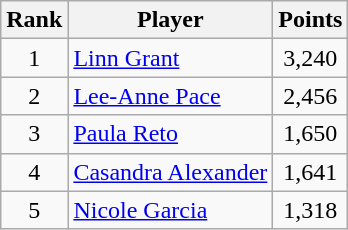<table class="wikitable">
<tr>
<th>Rank</th>
<th>Player</th>
<th>Points</th>
</tr>
<tr>
<td align=center>1</td>
<td> <a href='#'>Linn Grant</a></td>
<td align=center>3,240</td>
</tr>
<tr>
<td align=center>2</td>
<td> <a href='#'>Lee-Anne Pace</a></td>
<td align=center>2,456</td>
</tr>
<tr>
<td align=center>3</td>
<td> <a href='#'>Paula Reto</a></td>
<td align=center>1,650</td>
</tr>
<tr>
<td align=center>4</td>
<td> <a href='#'>Casandra Alexander</a></td>
<td align=center>1,641</td>
</tr>
<tr>
<td align=center>5</td>
<td> <a href='#'>Nicole Garcia</a></td>
<td align=center>1,318</td>
</tr>
</table>
